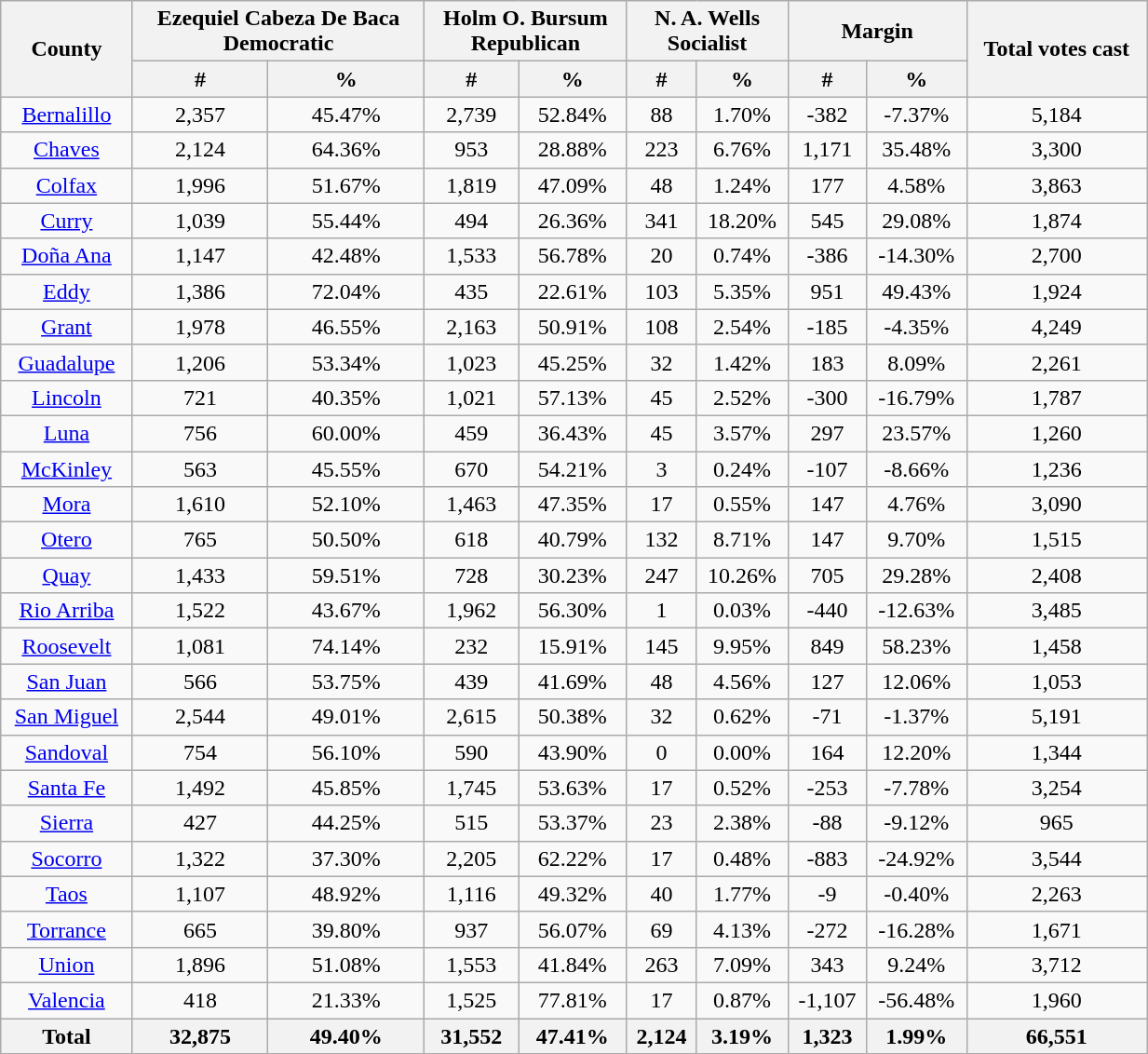<table width="65%" class="wikitable sortable" style="text-align:center">
<tr>
<th style="text-align:center;" rowspan="2">County</th>
<th style="text-align:center;" colspan="2">Ezequiel Cabeza De Baca<br>Democratic</th>
<th style="text-align:center;" colspan="2">Holm O. Bursum<br>Republican</th>
<th style="text-align:center;" colspan="2">N. A. Wells<br>Socialist</th>
<th style="text-align:center;" colspan="2">Margin</th>
<th style="text-align:center;" rowspan="2">Total votes cast</th>
</tr>
<tr>
<th style="text-align:center;" data-sort-type="number">#</th>
<th style="text-align:center;" data-sort-type="number">%</th>
<th style="text-align:center;" data-sort-type="number">#</th>
<th style="text-align:center;" data-sort-type="number">%</th>
<th style="text-align:center;" data-sort-type="number">#</th>
<th style="text-align:center;" data-sort-type="number">%</th>
<th style="text-align:center;" data-sort-type="number">#</th>
<th style="text-align:center;" data-sort-type="number">%</th>
</tr>
<tr style="text-align:center;">
<td><a href='#'>Bernalillo</a></td>
<td>2,357</td>
<td>45.47%</td>
<td>2,739</td>
<td>52.84%</td>
<td>88</td>
<td>1.70%</td>
<td>-382</td>
<td>-7.37%</td>
<td>5,184</td>
</tr>
<tr style="text-align:center;">
<td><a href='#'>Chaves</a></td>
<td>2,124</td>
<td>64.36%</td>
<td>953</td>
<td>28.88%</td>
<td>223</td>
<td>6.76%</td>
<td>1,171</td>
<td>35.48%</td>
<td>3,300</td>
</tr>
<tr style="text-align:center;">
<td><a href='#'>Colfax</a></td>
<td>1,996</td>
<td>51.67%</td>
<td>1,819</td>
<td>47.09%</td>
<td>48</td>
<td>1.24%</td>
<td>177</td>
<td>4.58%</td>
<td>3,863</td>
</tr>
<tr style="text-align:center;">
<td><a href='#'>Curry</a></td>
<td>1,039</td>
<td>55.44%</td>
<td>494</td>
<td>26.36%</td>
<td>341</td>
<td>18.20%</td>
<td>545</td>
<td>29.08%</td>
<td>1,874</td>
</tr>
<tr style="text-align:center;">
<td><a href='#'>Doña Ana</a></td>
<td>1,147</td>
<td>42.48%</td>
<td>1,533</td>
<td>56.78%</td>
<td>20</td>
<td>0.74%</td>
<td>-386</td>
<td>-14.30%</td>
<td>2,700</td>
</tr>
<tr style="text-align:center;">
<td><a href='#'>Eddy</a></td>
<td>1,386</td>
<td>72.04%</td>
<td>435</td>
<td>22.61%</td>
<td>103</td>
<td>5.35%</td>
<td>951</td>
<td>49.43%</td>
<td>1,924</td>
</tr>
<tr style="text-align:center;">
<td><a href='#'>Grant</a></td>
<td>1,978</td>
<td>46.55%</td>
<td>2,163</td>
<td>50.91%</td>
<td>108</td>
<td>2.54%</td>
<td>-185</td>
<td>-4.35%</td>
<td>4,249</td>
</tr>
<tr style="text-align:center;">
<td><a href='#'>Guadalupe</a></td>
<td>1,206</td>
<td>53.34%</td>
<td>1,023</td>
<td>45.25%</td>
<td>32</td>
<td>1.42%</td>
<td>183</td>
<td>8.09%</td>
<td>2,261</td>
</tr>
<tr style="text-align:center;">
<td><a href='#'>Lincoln</a></td>
<td>721</td>
<td>40.35%</td>
<td>1,021</td>
<td>57.13%</td>
<td>45</td>
<td>2.52%</td>
<td>-300</td>
<td>-16.79%</td>
<td>1,787</td>
</tr>
<tr style="text-align:center;">
<td><a href='#'>Luna</a></td>
<td>756</td>
<td>60.00%</td>
<td>459</td>
<td>36.43%</td>
<td>45</td>
<td>3.57%</td>
<td>297</td>
<td>23.57%</td>
<td>1,260</td>
</tr>
<tr style="text-align:center;">
<td><a href='#'>McKinley</a></td>
<td>563</td>
<td>45.55%</td>
<td>670</td>
<td>54.21%</td>
<td>3</td>
<td>0.24%</td>
<td>-107</td>
<td>-8.66%</td>
<td>1,236</td>
</tr>
<tr style="text-align:center;">
<td><a href='#'>Mora</a></td>
<td>1,610</td>
<td>52.10%</td>
<td>1,463</td>
<td>47.35%</td>
<td>17</td>
<td>0.55%</td>
<td>147</td>
<td>4.76%</td>
<td>3,090</td>
</tr>
<tr style="text-align:center;">
<td><a href='#'>Otero</a></td>
<td>765</td>
<td>50.50%</td>
<td>618</td>
<td>40.79%</td>
<td>132</td>
<td>8.71%</td>
<td>147</td>
<td>9.70%</td>
<td>1,515</td>
</tr>
<tr style="text-align:center;">
<td><a href='#'>Quay</a></td>
<td>1,433</td>
<td>59.51%</td>
<td>728</td>
<td>30.23%</td>
<td>247</td>
<td>10.26%</td>
<td>705</td>
<td>29.28%</td>
<td>2,408</td>
</tr>
<tr style="text-align:center;">
<td><a href='#'>Rio Arriba</a></td>
<td>1,522</td>
<td>43.67%</td>
<td>1,962</td>
<td>56.30%</td>
<td>1</td>
<td>0.03%</td>
<td>-440</td>
<td>-12.63%</td>
<td>3,485</td>
</tr>
<tr style="text-align:center;">
<td><a href='#'>Roosevelt</a></td>
<td>1,081</td>
<td>74.14%</td>
<td>232</td>
<td>15.91%</td>
<td>145</td>
<td>9.95%</td>
<td>849</td>
<td>58.23%</td>
<td>1,458</td>
</tr>
<tr style="text-align:center;">
<td><a href='#'>San Juan</a></td>
<td>566</td>
<td>53.75%</td>
<td>439</td>
<td>41.69%</td>
<td>48</td>
<td>4.56%</td>
<td>127</td>
<td>12.06%</td>
<td>1,053</td>
</tr>
<tr style="text-align:center;">
<td><a href='#'>San Miguel</a></td>
<td>2,544</td>
<td>49.01%</td>
<td>2,615</td>
<td>50.38%</td>
<td>32</td>
<td>0.62%</td>
<td>-71</td>
<td>-1.37%</td>
<td>5,191</td>
</tr>
<tr style="text-align:center;">
<td><a href='#'>Sandoval</a></td>
<td>754</td>
<td>56.10%</td>
<td>590</td>
<td>43.90%</td>
<td>0</td>
<td>0.00%</td>
<td>164</td>
<td>12.20%</td>
<td>1,344</td>
</tr>
<tr style="text-align:center;">
<td><a href='#'>Santa Fe</a></td>
<td>1,492</td>
<td>45.85%</td>
<td>1,745</td>
<td>53.63%</td>
<td>17</td>
<td>0.52%</td>
<td>-253</td>
<td>-7.78%</td>
<td>3,254</td>
</tr>
<tr style="text-align:center;">
<td><a href='#'>Sierra</a></td>
<td>427</td>
<td>44.25%</td>
<td>515</td>
<td>53.37%</td>
<td>23</td>
<td>2.38%</td>
<td>-88</td>
<td>-9.12%</td>
<td>965</td>
</tr>
<tr style="text-align:center;">
<td><a href='#'>Socorro</a></td>
<td>1,322</td>
<td>37.30%</td>
<td>2,205</td>
<td>62.22%</td>
<td>17</td>
<td>0.48%</td>
<td>-883</td>
<td>-24.92%</td>
<td>3,544</td>
</tr>
<tr style="text-align:center;">
<td><a href='#'>Taos</a></td>
<td>1,107</td>
<td>48.92%</td>
<td>1,116</td>
<td>49.32%</td>
<td>40</td>
<td>1.77%</td>
<td>-9</td>
<td>-0.40%</td>
<td>2,263</td>
</tr>
<tr style="text-align:center;">
<td><a href='#'>Torrance</a></td>
<td>665</td>
<td>39.80%</td>
<td>937</td>
<td>56.07%</td>
<td>69</td>
<td>4.13%</td>
<td>-272</td>
<td>-16.28%</td>
<td>1,671</td>
</tr>
<tr style="text-align:center;">
<td><a href='#'>Union</a></td>
<td>1,896</td>
<td>51.08%</td>
<td>1,553</td>
<td>41.84%</td>
<td>263</td>
<td>7.09%</td>
<td>343</td>
<td>9.24%</td>
<td>3,712</td>
</tr>
<tr style="text-align:center;">
<td><a href='#'>Valencia</a></td>
<td>418</td>
<td>21.33%</td>
<td>1,525</td>
<td>77.81%</td>
<td>17</td>
<td>0.87%</td>
<td>-1,107</td>
<td>-56.48%</td>
<td>1,960</td>
</tr>
<tr style="text-align:center;">
<th>Total</th>
<th>32,875</th>
<th>49.40%</th>
<th>31,552</th>
<th>47.41%</th>
<th>2,124</th>
<th>3.19%</th>
<th>1,323</th>
<th>1.99%</th>
<th>66,551</th>
</tr>
</table>
